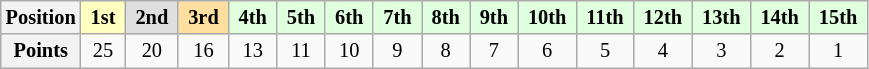<table class="wikitable" style="font-size:85%; text-align:center">
<tr>
<th>Position</th>
<td style="background:#ffffbf;"> <strong>1st</strong> </td>
<td style="background:#dfdfdf;"> <strong>2nd</strong> </td>
<td style="background:#ffdf9f;"> <strong>3rd</strong> </td>
<td style="background:#dfffdf;"> <strong>4th</strong> </td>
<td style="background:#dfffdf;"> <strong>5th</strong> </td>
<td style="background:#dfffdf;"> <strong>6th</strong> </td>
<td style="background:#dfffdf;"> <strong>7th</strong> </td>
<td style="background:#dfffdf;"> <strong>8th</strong> </td>
<td style="background:#dfffdf;"> <strong>9th</strong> </td>
<td style="background:#dfffdf;"> <strong>10th</strong> </td>
<td style="background:#dfffdf;"> <strong>11th</strong> </td>
<td style="background:#dfffdf;"> <strong>12th</strong> </td>
<td style="background:#dfffdf;"> <strong>13th</strong> </td>
<td style="background:#dfffdf;"> <strong>14th</strong> </td>
<td style="background:#dfffdf;"> <strong>15th</strong> </td>
</tr>
<tr>
<th>Points</th>
<td>25</td>
<td>20</td>
<td>16</td>
<td>13</td>
<td>11</td>
<td>10</td>
<td>9</td>
<td>8</td>
<td>7</td>
<td>6</td>
<td>5</td>
<td>4</td>
<td>3</td>
<td>2</td>
<td>1</td>
</tr>
</table>
